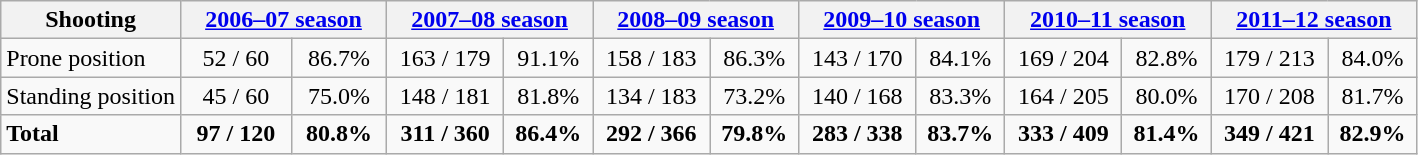<table class="wikitable" style="text-align:center;">
<tr ">
<th align=left>Shooting</th>
<th width="130" colspan=2><a href='#'>2006–07 season</a></th>
<th width="130" colspan=2><a href='#'>2007–08 season</a></th>
<th width="130" colspan=2><a href='#'>2008–09 season</a></th>
<th width="130" colspan=2><a href='#'>2009–10 season</a></th>
<th width="130" colspan=2><a href='#'>2010–11 season</a></th>
<th width="130" colspan=2><a href='#'>2011–12 season</a></th>
</tr>
<tr>
<td align=left>Prone position</td>
<td>52 / 60</td>
<td>86.7%</td>
<td>163 / 179</td>
<td>91.1%</td>
<td>158 / 183</td>
<td>86.3%</td>
<td>143 / 170</td>
<td>84.1%</td>
<td>169 / 204</td>
<td>82.8%</td>
<td>179 / 213</td>
<td>84.0%</td>
</tr>
<tr>
<td align=left>Standing position</td>
<td>45 / 60</td>
<td>75.0%</td>
<td>148 / 181</td>
<td>81.8%</td>
<td>134 / 183</td>
<td>73.2%</td>
<td>140 / 168</td>
<td>83.3%</td>
<td>164 / 205</td>
<td>80.0%</td>
<td>170 / 208</td>
<td>81.7%</td>
</tr>
<tr>
<td align=left><strong>Total</strong></td>
<td><strong>97 / 120</strong></td>
<td><strong>80.8%</strong></td>
<td><strong>311 / 360</strong></td>
<td><strong>86.4%</strong></td>
<td><strong>292 / 366</strong></td>
<td><strong>79.8%</strong></td>
<td><strong>283 / 338</strong></td>
<td><strong>83.7%</strong></td>
<td><strong>333 / 409</strong></td>
<td><strong>81.4%</strong></td>
<td><strong>349 / 421</strong></td>
<td><strong>82.9%</strong></td>
</tr>
</table>
